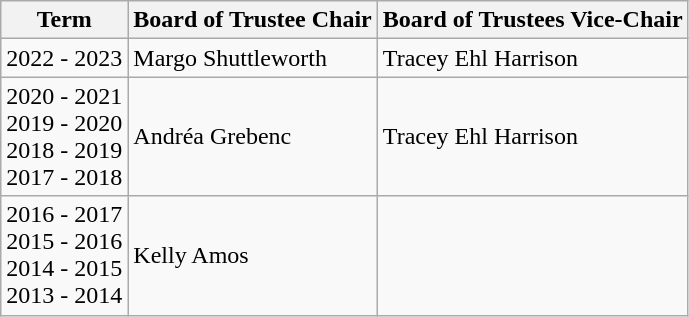<table class="wikitable">
<tr>
<th>Term</th>
<th>Board of Trustee Chair</th>
<th>Board of Trustees Vice-Chair</th>
</tr>
<tr>
<td>2022 - 2023</td>
<td>Margo Shuttleworth</td>
<td>Tracey Ehl Harrison</td>
</tr>
<tr>
<td>2020 - 2021<br>2019 - 2020<br>2018 - 2019<br>2017 - 2018</td>
<td>Andréa Grebenc</td>
<td>Tracey Ehl Harrison</td>
</tr>
<tr>
<td>2016 - 2017<br>2015 - 2016<br>2014 - 2015<br>2013 - 2014</td>
<td>Kelly Amos</td>
<td></td>
</tr>
</table>
